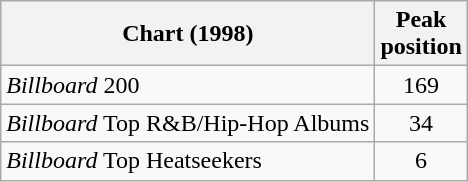<table class="wikitable">
<tr>
<th>Chart (1998)</th>
<th>Peak<br>position</th>
</tr>
<tr>
<td><em>Billboard</em> 200</td>
<td align="center">169</td>
</tr>
<tr>
<td><em>Billboard</em> Top R&B/Hip-Hop Albums</td>
<td align="center">34</td>
</tr>
<tr>
<td><em>Billboard</em> Top Heatseekers</td>
<td align="center">6</td>
</tr>
</table>
